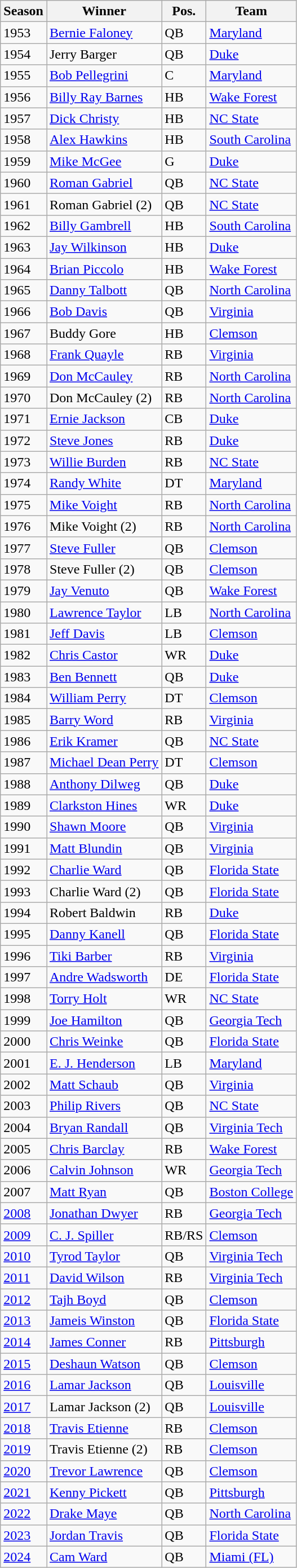<table class="wikitable sortable">
<tr>
<th>Season</th>
<th>Winner</th>
<th>Pos.</th>
<th>Team</th>
</tr>
<tr>
<td>1953</td>
<td><a href='#'>Bernie Faloney</a></td>
<td>QB</td>
<td><a href='#'>Maryland</a></td>
</tr>
<tr>
<td>1954</td>
<td>Jerry Barger</td>
<td>QB</td>
<td><a href='#'>Duke</a></td>
</tr>
<tr>
<td>1955</td>
<td><a href='#'>Bob Pellegrini</a></td>
<td>C</td>
<td><a href='#'>Maryland</a></td>
</tr>
<tr>
<td>1956</td>
<td><a href='#'>Billy Ray Barnes</a></td>
<td>HB</td>
<td><a href='#'>Wake Forest</a></td>
</tr>
<tr>
<td>1957</td>
<td><a href='#'>Dick Christy</a></td>
<td>HB</td>
<td><a href='#'>NC State</a></td>
</tr>
<tr>
<td>1958</td>
<td><a href='#'>Alex Hawkins</a></td>
<td>HB</td>
<td><a href='#'>South Carolina</a></td>
</tr>
<tr>
<td>1959</td>
<td><a href='#'>Mike McGee</a></td>
<td>G</td>
<td><a href='#'>Duke</a></td>
</tr>
<tr>
<td>1960</td>
<td><a href='#'>Roman Gabriel</a></td>
<td>QB</td>
<td><a href='#'>NC State</a></td>
</tr>
<tr>
<td>1961</td>
<td>Roman Gabriel (2)</td>
<td>QB</td>
<td><a href='#'>NC State</a></td>
</tr>
<tr>
<td>1962</td>
<td><a href='#'>Billy Gambrell</a></td>
<td>HB</td>
<td><a href='#'>South Carolina</a></td>
</tr>
<tr>
<td>1963</td>
<td><a href='#'>Jay Wilkinson</a></td>
<td>HB</td>
<td><a href='#'>Duke</a></td>
</tr>
<tr>
<td>1964</td>
<td><a href='#'>Brian Piccolo</a></td>
<td>HB</td>
<td><a href='#'>Wake Forest</a></td>
</tr>
<tr>
<td>1965</td>
<td><a href='#'>Danny Talbott</a></td>
<td>QB</td>
<td><a href='#'>North Carolina</a></td>
</tr>
<tr>
<td>1966</td>
<td><a href='#'>Bob Davis</a></td>
<td>QB</td>
<td><a href='#'>Virginia</a></td>
</tr>
<tr>
<td>1967</td>
<td>Buddy Gore</td>
<td>HB</td>
<td><a href='#'>Clemson</a></td>
</tr>
<tr>
<td>1968</td>
<td><a href='#'>Frank Quayle</a></td>
<td>RB</td>
<td><a href='#'>Virginia</a></td>
</tr>
<tr>
<td>1969</td>
<td><a href='#'>Don McCauley</a></td>
<td>RB</td>
<td><a href='#'>North Carolina</a></td>
</tr>
<tr>
<td>1970</td>
<td>Don McCauley (2)</td>
<td>RB</td>
<td><a href='#'>North Carolina</a></td>
</tr>
<tr>
<td>1971</td>
<td><a href='#'>Ernie Jackson</a></td>
<td>CB</td>
<td><a href='#'>Duke</a></td>
</tr>
<tr>
<td>1972</td>
<td><a href='#'>Steve Jones</a></td>
<td>RB</td>
<td><a href='#'>Duke</a></td>
</tr>
<tr>
<td>1973</td>
<td><a href='#'>Willie Burden</a></td>
<td>RB</td>
<td><a href='#'>NC State</a></td>
</tr>
<tr>
<td>1974</td>
<td><a href='#'>Randy White</a></td>
<td>DT</td>
<td><a href='#'>Maryland</a></td>
</tr>
<tr>
<td>1975</td>
<td><a href='#'>Mike Voight</a></td>
<td>RB</td>
<td><a href='#'>North Carolina</a></td>
</tr>
<tr>
<td>1976</td>
<td>Mike Voight (2)</td>
<td>RB</td>
<td><a href='#'>North Carolina</a></td>
</tr>
<tr>
<td>1977</td>
<td><a href='#'>Steve Fuller</a></td>
<td>QB</td>
<td><a href='#'>Clemson</a></td>
</tr>
<tr>
<td>1978</td>
<td>Steve Fuller (2)</td>
<td>QB</td>
<td><a href='#'>Clemson</a></td>
</tr>
<tr>
<td>1979</td>
<td><a href='#'>Jay Venuto</a></td>
<td>QB</td>
<td><a href='#'>Wake Forest</a></td>
</tr>
<tr>
<td>1980</td>
<td><a href='#'>Lawrence Taylor</a></td>
<td>LB</td>
<td><a href='#'>North Carolina</a></td>
</tr>
<tr>
<td>1981</td>
<td><a href='#'>Jeff Davis</a></td>
<td>LB</td>
<td><a href='#'>Clemson</a></td>
</tr>
<tr>
<td>1982</td>
<td><a href='#'>Chris Castor</a></td>
<td>WR</td>
<td><a href='#'>Duke</a></td>
</tr>
<tr>
<td>1983</td>
<td><a href='#'>Ben Bennett</a></td>
<td>QB</td>
<td><a href='#'>Duke</a></td>
</tr>
<tr>
<td>1984</td>
<td><a href='#'>William Perry</a></td>
<td>DT</td>
<td><a href='#'>Clemson</a></td>
</tr>
<tr>
<td>1985</td>
<td><a href='#'>Barry Word</a></td>
<td>RB</td>
<td><a href='#'>Virginia</a></td>
</tr>
<tr>
<td>1986</td>
<td><a href='#'>Erik Kramer</a></td>
<td>QB</td>
<td><a href='#'>NC State</a></td>
</tr>
<tr>
<td>1987</td>
<td><a href='#'>Michael Dean Perry</a></td>
<td>DT</td>
<td><a href='#'>Clemson</a></td>
</tr>
<tr>
<td>1988</td>
<td><a href='#'>Anthony Dilweg</a></td>
<td>QB</td>
<td><a href='#'>Duke</a></td>
</tr>
<tr>
<td>1989</td>
<td><a href='#'>Clarkston Hines</a></td>
<td>WR</td>
<td><a href='#'>Duke</a></td>
</tr>
<tr>
<td>1990</td>
<td><a href='#'>Shawn Moore</a></td>
<td>QB</td>
<td><a href='#'>Virginia</a></td>
</tr>
<tr>
<td>1991</td>
<td><a href='#'>Matt Blundin</a></td>
<td>QB</td>
<td><a href='#'>Virginia</a></td>
</tr>
<tr>
<td>1992</td>
<td><a href='#'>Charlie Ward</a></td>
<td>QB</td>
<td><a href='#'>Florida State</a></td>
</tr>
<tr>
<td>1993</td>
<td>Charlie Ward (2)</td>
<td>QB</td>
<td><a href='#'>Florida State</a></td>
</tr>
<tr>
<td>1994</td>
<td>Robert Baldwin</td>
<td>RB</td>
<td><a href='#'>Duke</a></td>
</tr>
<tr>
<td>1995</td>
<td><a href='#'>Danny Kanell</a></td>
<td>QB</td>
<td><a href='#'>Florida State</a></td>
</tr>
<tr>
<td>1996</td>
<td><a href='#'>Tiki Barber</a></td>
<td>RB</td>
<td><a href='#'>Virginia</a></td>
</tr>
<tr>
<td>1997</td>
<td><a href='#'>Andre Wadsworth</a></td>
<td>DE</td>
<td><a href='#'>Florida State</a></td>
</tr>
<tr>
<td>1998</td>
<td><a href='#'>Torry Holt</a></td>
<td>WR</td>
<td><a href='#'>NC State</a></td>
</tr>
<tr>
<td>1999</td>
<td><a href='#'>Joe Hamilton</a></td>
<td>QB</td>
<td><a href='#'>Georgia Tech</a></td>
</tr>
<tr>
<td>2000</td>
<td><a href='#'>Chris Weinke</a></td>
<td>QB</td>
<td><a href='#'>Florida State</a></td>
</tr>
<tr>
<td>2001</td>
<td><a href='#'>E. J. Henderson</a></td>
<td>LB</td>
<td><a href='#'>Maryland</a></td>
</tr>
<tr>
<td>2002</td>
<td><a href='#'>Matt Schaub</a></td>
<td>QB</td>
<td><a href='#'>Virginia</a></td>
</tr>
<tr>
<td>2003</td>
<td><a href='#'>Philip Rivers</a></td>
<td>QB</td>
<td><a href='#'>NC State</a></td>
</tr>
<tr>
<td>2004</td>
<td><a href='#'>Bryan Randall</a></td>
<td>QB</td>
<td><a href='#'>Virginia Tech</a></td>
</tr>
<tr>
<td>2005</td>
<td><a href='#'>Chris Barclay</a></td>
<td>RB</td>
<td><a href='#'>Wake Forest</a></td>
</tr>
<tr>
<td>2006</td>
<td><a href='#'>Calvin Johnson</a></td>
<td>WR</td>
<td><a href='#'>Georgia Tech</a></td>
</tr>
<tr>
<td>2007</td>
<td><a href='#'>Matt Ryan</a></td>
<td>QB</td>
<td><a href='#'>Boston College</a></td>
</tr>
<tr>
<td><a href='#'>2008</a></td>
<td><a href='#'>Jonathan Dwyer</a></td>
<td>RB</td>
<td><a href='#'>Georgia Tech</a></td>
</tr>
<tr>
<td><a href='#'>2009</a></td>
<td><a href='#'>C. J. Spiller</a></td>
<td>RB/RS</td>
<td><a href='#'>Clemson</a></td>
</tr>
<tr>
<td><a href='#'>2010</a></td>
<td><a href='#'>Tyrod Taylor</a></td>
<td>QB</td>
<td><a href='#'>Virginia Tech</a></td>
</tr>
<tr>
<td><a href='#'>2011</a></td>
<td><a href='#'>David Wilson</a></td>
<td>RB</td>
<td><a href='#'>Virginia Tech</a></td>
</tr>
<tr>
<td><a href='#'>2012</a></td>
<td><a href='#'>Tajh Boyd</a></td>
<td>QB</td>
<td><a href='#'>Clemson</a></td>
</tr>
<tr>
<td><a href='#'>2013</a></td>
<td><a href='#'>Jameis Winston</a></td>
<td>QB</td>
<td><a href='#'>Florida State</a></td>
</tr>
<tr>
<td><a href='#'>2014</a></td>
<td><a href='#'>James Conner</a></td>
<td>RB</td>
<td><a href='#'>Pittsburgh</a></td>
</tr>
<tr>
<td><a href='#'>2015</a></td>
<td><a href='#'>Deshaun Watson</a></td>
<td>QB</td>
<td><a href='#'>Clemson</a></td>
</tr>
<tr>
<td><a href='#'>2016</a></td>
<td><a href='#'>Lamar Jackson</a></td>
<td>QB</td>
<td><a href='#'>Louisville</a></td>
</tr>
<tr>
<td><a href='#'>2017</a></td>
<td>Lamar Jackson (2)</td>
<td>QB</td>
<td><a href='#'>Louisville</a></td>
</tr>
<tr>
<td><a href='#'>2018</a></td>
<td><a href='#'>Travis Etienne</a></td>
<td>RB</td>
<td><a href='#'>Clemson</a></td>
</tr>
<tr>
<td><a href='#'>2019</a></td>
<td>Travis Etienne (2)</td>
<td>RB</td>
<td><a href='#'>Clemson</a></td>
</tr>
<tr>
<td><a href='#'>2020</a></td>
<td><a href='#'>Trevor Lawrence</a></td>
<td>QB</td>
<td><a href='#'>Clemson</a></td>
</tr>
<tr>
<td><a href='#'>2021</a></td>
<td><a href='#'>Kenny Pickett</a></td>
<td>QB</td>
<td><a href='#'>Pittsburgh</a></td>
</tr>
<tr>
<td><a href='#'>2022</a></td>
<td><a href='#'>Drake Maye</a></td>
<td>QB</td>
<td><a href='#'>North Carolina</a></td>
</tr>
<tr>
<td><a href='#'>2023</a></td>
<td><a href='#'>Jordan Travis</a></td>
<td>QB</td>
<td><a href='#'>Florida State</a></td>
</tr>
<tr>
<td><a href='#'>2024</a></td>
<td><a href='#'>Cam Ward</a></td>
<td>QB</td>
<td><a href='#'>Miami (FL)</a></td>
</tr>
</table>
